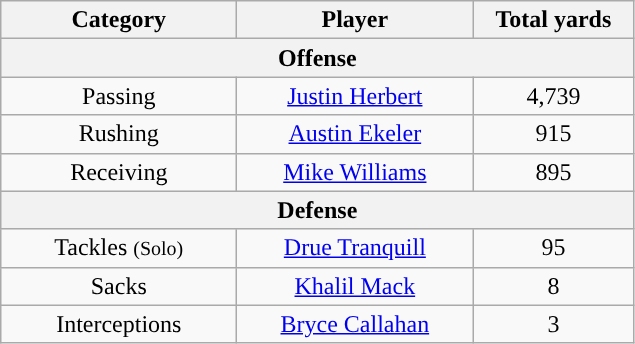<table class="wikitable" style="text-align:center">
<tr>
<th width="150">Category</th>
<th width="150">Player</th>
<th width="100">Total yards</th>
</tr>
<tr>
<th align="center" colspan="4">Offense</th>
</tr>
<tr>
<td>Passing</td>
<td><a href='#'>Justin Herbert</a></td>
<td>4,739</td>
</tr>
<tr>
<td>Rushing</td>
<td><a href='#'>Austin Ekeler</a></td>
<td>915</td>
</tr>
<tr>
<td>Receiving</td>
<td><a href='#'>Mike Williams</a></td>
<td>895</td>
</tr>
<tr>
<th align="center" colspan="4">Defense</th>
</tr>
<tr>
<td>Tackles <small>(Solo)</small></td>
<td><a href='#'>Drue Tranquill</a></td>
<td>95</td>
</tr>
<tr>
<td>Sacks</td>
<td><a href='#'>Khalil Mack</a></td>
<td>8</td>
</tr>
<tr>
<td>Interceptions</td>
<td><a href='#'>Bryce Callahan</a></td>
<td>3</td>
</tr>
</table>
